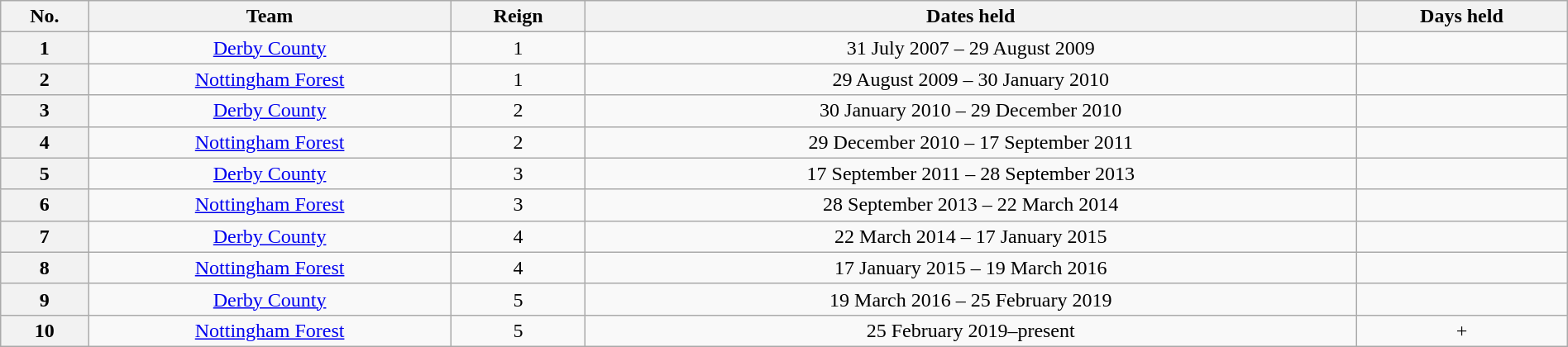<table class="wikitable sortable" width=100% style="text-align: center">
<tr>
<th width=0 data-sort-type="number">No.</th>
<th width=0>Team</th>
<th width=0>Reign</th>
<th width=0>Dates held</th>
<th width=0 data-sort-type="number">Days held</th>
</tr>
<tr>
<th>1</th>
<td><a href='#'>Derby County</a></td>
<td>1</td>
<td>31 July 2007 – 29 August 2009</td>
<td></td>
</tr>
<tr>
<th>2</th>
<td><a href='#'>Nottingham Forest</a></td>
<td>1</td>
<td>29 August 2009 – 30 January 2010</td>
<td></td>
</tr>
<tr>
<th>3</th>
<td><a href='#'>Derby County</a></td>
<td>2</td>
<td>30 January 2010 – 29 December 2010</td>
<td></td>
</tr>
<tr>
<th>4</th>
<td><a href='#'>Nottingham Forest</a></td>
<td>2</td>
<td>29 December 2010 – 17 September 2011</td>
<td></td>
</tr>
<tr>
<th>5</th>
<td><a href='#'>Derby County</a></td>
<td>3</td>
<td>17 September 2011 – 28 September 2013</td>
<td></td>
</tr>
<tr>
<th>6</th>
<td><a href='#'>Nottingham Forest</a></td>
<td>3</td>
<td>28 September 2013 – 22 March 2014</td>
<td></td>
</tr>
<tr>
<th>7</th>
<td><a href='#'>Derby County</a></td>
<td>4</td>
<td>22 March 2014 – 17 January 2015</td>
<td></td>
</tr>
<tr>
<th>8</th>
<td><a href='#'>Nottingham Forest</a></td>
<td>4</td>
<td>17 January 2015 – 19 March 2016</td>
<td></td>
</tr>
<tr>
<th>9</th>
<td><a href='#'>Derby County</a></td>
<td>5</td>
<td>19 March 2016 – 25 February 2019</td>
<td></td>
</tr>
<tr>
<th>10</th>
<td><a href='#'>Nottingham Forest</a></td>
<td>5</td>
<td>25 February 2019–present</td>
<td>+</td>
</tr>
</table>
